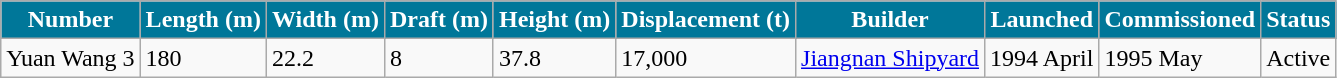<table class="wikitable">
<tr>
<th style="background:#079;color:#fff;">Number</th>
<th style="background:#079;color:#fff;">Length (m)</th>
<th style="background:#079;color:#fff;">Width (m)</th>
<th style="background:#079;color:#fff;">Draft (m)</th>
<th style="background:#079;color:#fff;">Height (m)</th>
<th style="background:#079;color:#fff;">Displacement (t)</th>
<th style="background:#079;color:#fff;">Builder</th>
<th style="background:#079;color:#fff;">Launched</th>
<th style="background:#079;color:#fff;">Commissioned</th>
<th style="background:#079;color:#fff;">Status</th>
</tr>
<tr>
<td>Yuan Wang 3</td>
<td>180</td>
<td>22.2</td>
<td>8</td>
<td>37.8</td>
<td>17,000</td>
<td><a href='#'>Jiangnan Shipyard</a></td>
<td>1994 April</td>
<td>1995 May</td>
<td>Active</td>
</tr>
</table>
